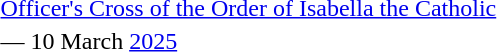<table>
<tr>
<td rowspan=2 style="width:60px; vertical-align:top;"></td>
<td><a href='#'>Officer's Cross of the Order of Isabella the Catholic </a></td>
</tr>
<tr>
<td>— 10 March <a href='#'>2025</a></td>
</tr>
</table>
